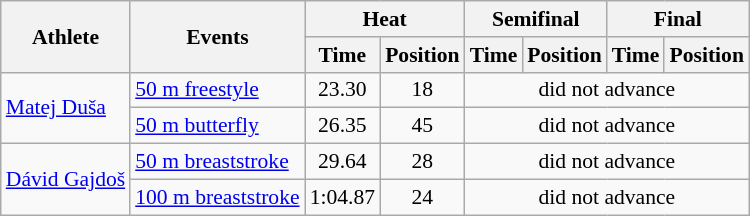<table class="wikitable" border="1" style="font-size:90%">
<tr>
<th rowspan=2>Athlete</th>
<th rowspan=2>Events</th>
<th colspan=2>Heat</th>
<th colspan=2>Semifinal</th>
<th colspan=2>Final</th>
</tr>
<tr>
<th>Time</th>
<th>Position</th>
<th>Time</th>
<th>Position</th>
<th>Time</th>
<th>Position</th>
</tr>
<tr align=center>
<td align=left rowspan=2><a href='#'>Matej Duša</a></td>
<td align=left><a href='#'>50 m freestyle</a></td>
<td>23.30</td>
<td>18</td>
<td colspan=4>did not advance</td>
</tr>
<tr align=center>
<td align=left><a href='#'>50 m butterfly</a></td>
<td>26.35</td>
<td>45</td>
<td colspan=4>did not advance</td>
</tr>
<tr align=center>
<td align=left rowspan=2><a href='#'>Dávid Gajdoš</a></td>
<td align=left><a href='#'>50 m breaststroke</a></td>
<td>29.64</td>
<td>28</td>
<td colspan=4>did not advance</td>
</tr>
<tr align=center>
<td align=left><a href='#'>100 m breaststroke</a></td>
<td>1:04.87</td>
<td>24</td>
<td colspan=4>did not advance</td>
</tr>
</table>
